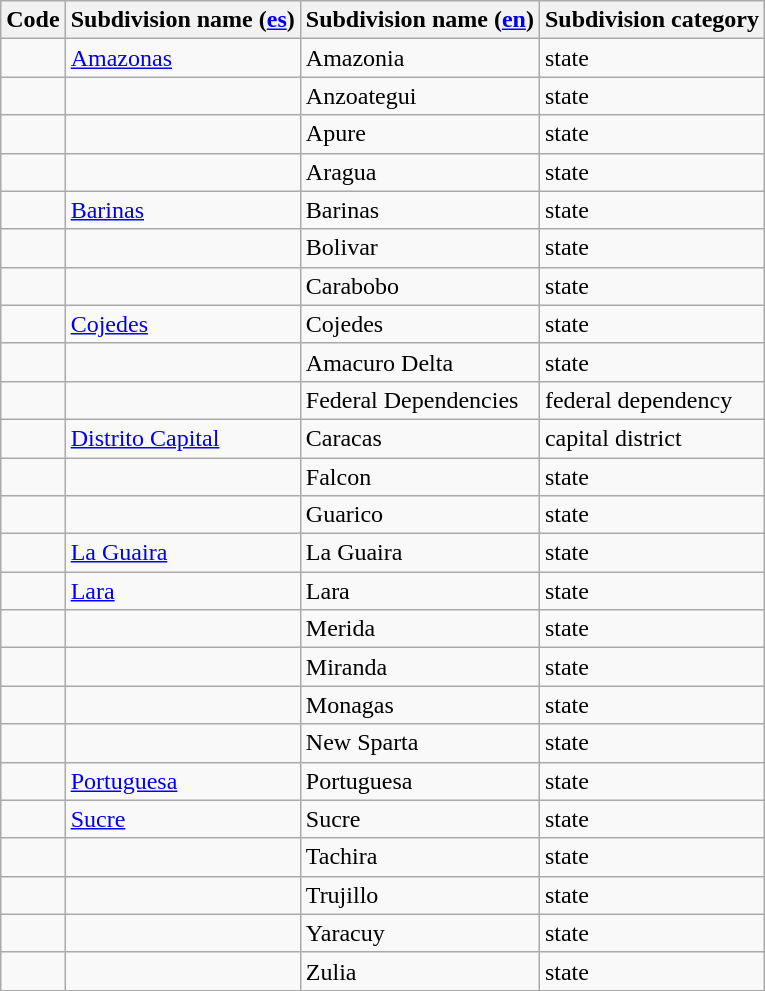<table class="wikitable sortable">
<tr>
<th>Code</th>
<th>Subdivision name (<a href='#'>es</a>)</th>
<th>Subdivision name (<a href='#'>en</a>) </th>
<th>Subdivision category</th>
</tr>
<tr>
<td></td>
<td> <a href='#'>Amazonas</a></td>
<td>Amazonia</td>
<td>state</td>
</tr>
<tr>
<td></td>
<td></td>
<td>Anzoategui</td>
<td>state</td>
</tr>
<tr>
<td></td>
<td></td>
<td>Apure</td>
<td>state</td>
</tr>
<tr>
<td></td>
<td></td>
<td>Aragua</td>
<td>state</td>
</tr>
<tr>
<td></td>
<td> <a href='#'>Barinas</a></td>
<td>Barinas</td>
<td>state</td>
</tr>
<tr>
<td></td>
<td></td>
<td>Bolivar</td>
<td>state</td>
</tr>
<tr>
<td></td>
<td></td>
<td>Carabobo</td>
<td>state</td>
</tr>
<tr>
<td></td>
<td> <a href='#'>Cojedes</a></td>
<td>Cojedes</td>
<td>state</td>
</tr>
<tr>
<td></td>
<td></td>
<td>Amacuro Delta</td>
<td>state</td>
</tr>
<tr>
<td></td>
<td></td>
<td>Federal Dependencies</td>
<td>federal dependency</td>
</tr>
<tr>
<td></td>
<td> <a href='#'>Distrito Capital</a></td>
<td>Caracas</td>
<td>capital district</td>
</tr>
<tr>
<td></td>
<td></td>
<td>Falcon</td>
<td>state</td>
</tr>
<tr>
<td></td>
<td></td>
<td>Guarico</td>
<td>state</td>
</tr>
<tr>
<td></td>
<td> <a href='#'>La Guaira</a></td>
<td>La Guaira</td>
<td>state</td>
</tr>
<tr>
<td></td>
<td> <a href='#'>Lara</a></td>
<td>Lara</td>
<td>state</td>
</tr>
<tr>
<td></td>
<td></td>
<td>Merida</td>
<td>state</td>
</tr>
<tr>
<td></td>
<td></td>
<td>Miranda</td>
<td>state</td>
</tr>
<tr>
<td></td>
<td></td>
<td>Monagas</td>
<td>state</td>
</tr>
<tr>
<td></td>
<td></td>
<td>New Sparta</td>
<td>state</td>
</tr>
<tr>
<td></td>
<td> <a href='#'>Portuguesa</a></td>
<td>Portuguesa</td>
<td>state</td>
</tr>
<tr>
<td></td>
<td> <a href='#'>Sucre</a></td>
<td>Sucre</td>
<td>state</td>
</tr>
<tr>
<td></td>
<td></td>
<td>Tachira</td>
<td>state</td>
</tr>
<tr>
<td></td>
<td></td>
<td>Trujillo</td>
<td>state</td>
</tr>
<tr>
<td></td>
<td></td>
<td>Yaracuy</td>
<td>state</td>
</tr>
<tr>
<td></td>
<td></td>
<td>Zulia</td>
<td>state</td>
</tr>
</table>
